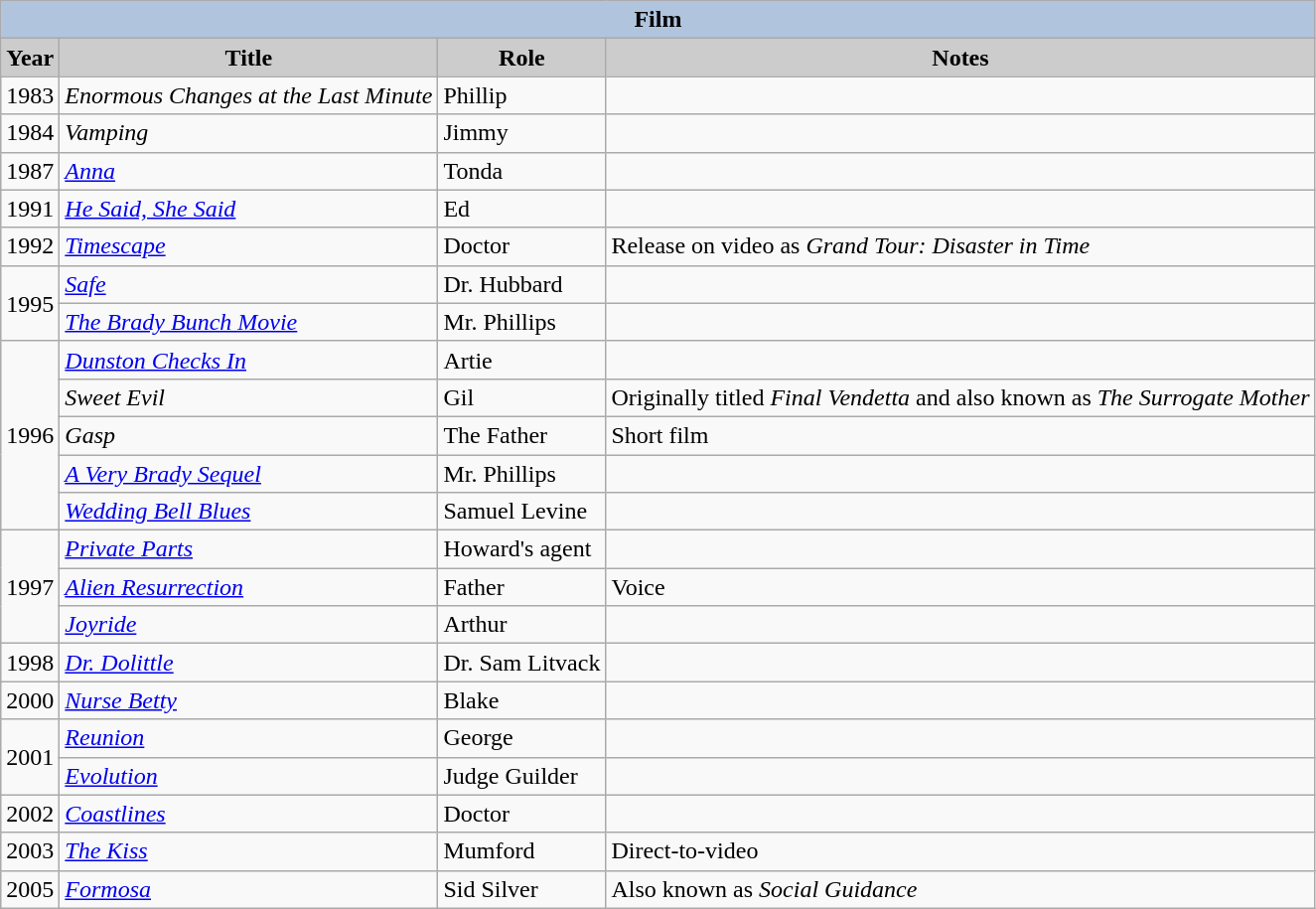<table class="wikitable">
<tr>
<th colspan=4 style="background:#B0C4DE;">Film</th>
</tr>
<tr align="center">
<th style="background: #CCCCCC;">Year</th>
<th style="background: #CCCCCC;">Title</th>
<th style="background: #CCCCCC;">Role</th>
<th style="background: #CCCCCC;">Notes</th>
</tr>
<tr>
<td>1983</td>
<td><em>Enormous Changes at the Last Minute</em></td>
<td>Phillip</td>
<td></td>
</tr>
<tr>
<td>1984</td>
<td><em>Vamping</em></td>
<td>Jimmy</td>
<td></td>
</tr>
<tr>
<td>1987</td>
<td><em><a href='#'>Anna</a></em></td>
<td>Tonda</td>
<td></td>
</tr>
<tr>
<td>1991</td>
<td><em><a href='#'>He Said, She Said</a></em></td>
<td>Ed</td>
<td></td>
</tr>
<tr>
<td>1992</td>
<td><em><a href='#'>Timescape</a></em></td>
<td>Doctor</td>
<td>Release on video as <em>Grand Tour: Disaster in Time</em></td>
</tr>
<tr>
<td rowspan=2>1995</td>
<td><em><a href='#'>Safe</a></em></td>
<td>Dr. Hubbard</td>
<td></td>
</tr>
<tr>
<td><em><a href='#'>The Brady Bunch Movie</a></em></td>
<td>Mr. Phillips</td>
<td></td>
</tr>
<tr>
<td rowspan=5>1996</td>
<td><em><a href='#'>Dunston Checks In</a></em></td>
<td>Artie</td>
<td></td>
</tr>
<tr>
<td><em>Sweet Evil</em></td>
<td>Gil</td>
<td>Originally titled <em>Final Vendetta</em> and also known as <em>The Surrogate Mother</em></td>
</tr>
<tr>
<td><em>Gasp</em></td>
<td>The Father</td>
<td>Short film</td>
</tr>
<tr>
<td><em><a href='#'>A Very Brady Sequel</a></em></td>
<td>Mr. Phillips</td>
<td></td>
</tr>
<tr>
<td><em><a href='#'>Wedding Bell Blues</a></em></td>
<td>Samuel Levine</td>
<td></td>
</tr>
<tr>
<td rowspan=3>1997</td>
<td><em><a href='#'>Private Parts</a></em></td>
<td>Howard's agent</td>
<td></td>
</tr>
<tr>
<td><em><a href='#'>Alien Resurrection</a></em></td>
<td>Father</td>
<td>Voice</td>
</tr>
<tr>
<td><em><a href='#'>Joyride</a></em></td>
<td>Arthur</td>
<td></td>
</tr>
<tr>
<td>1998</td>
<td><em><a href='#'>Dr. Dolittle</a></em></td>
<td>Dr. Sam Litvack</td>
</tr>
<tr>
<td>2000</td>
<td><em><a href='#'>Nurse Betty</a></em></td>
<td>Blake</td>
<td></td>
</tr>
<tr>
<td rowspan=2>2001</td>
<td><em><a href='#'>Reunion</a></em></td>
<td>George</td>
<td></td>
</tr>
<tr>
<td><em><a href='#'>Evolution</a></em></td>
<td>Judge Guilder</td>
<td></td>
</tr>
<tr>
<td>2002</td>
<td><em><a href='#'>Coastlines</a></em></td>
<td>Doctor</td>
<td></td>
</tr>
<tr>
<td>2003</td>
<td><em><a href='#'>The Kiss</a></em></td>
<td>Mumford</td>
<td>Direct-to-video</td>
</tr>
<tr>
<td>2005</td>
<td><em><a href='#'>Formosa</a></em></td>
<td>Sid Silver</td>
<td>Also known as <em>Social Guidance</em></td>
</tr>
</table>
